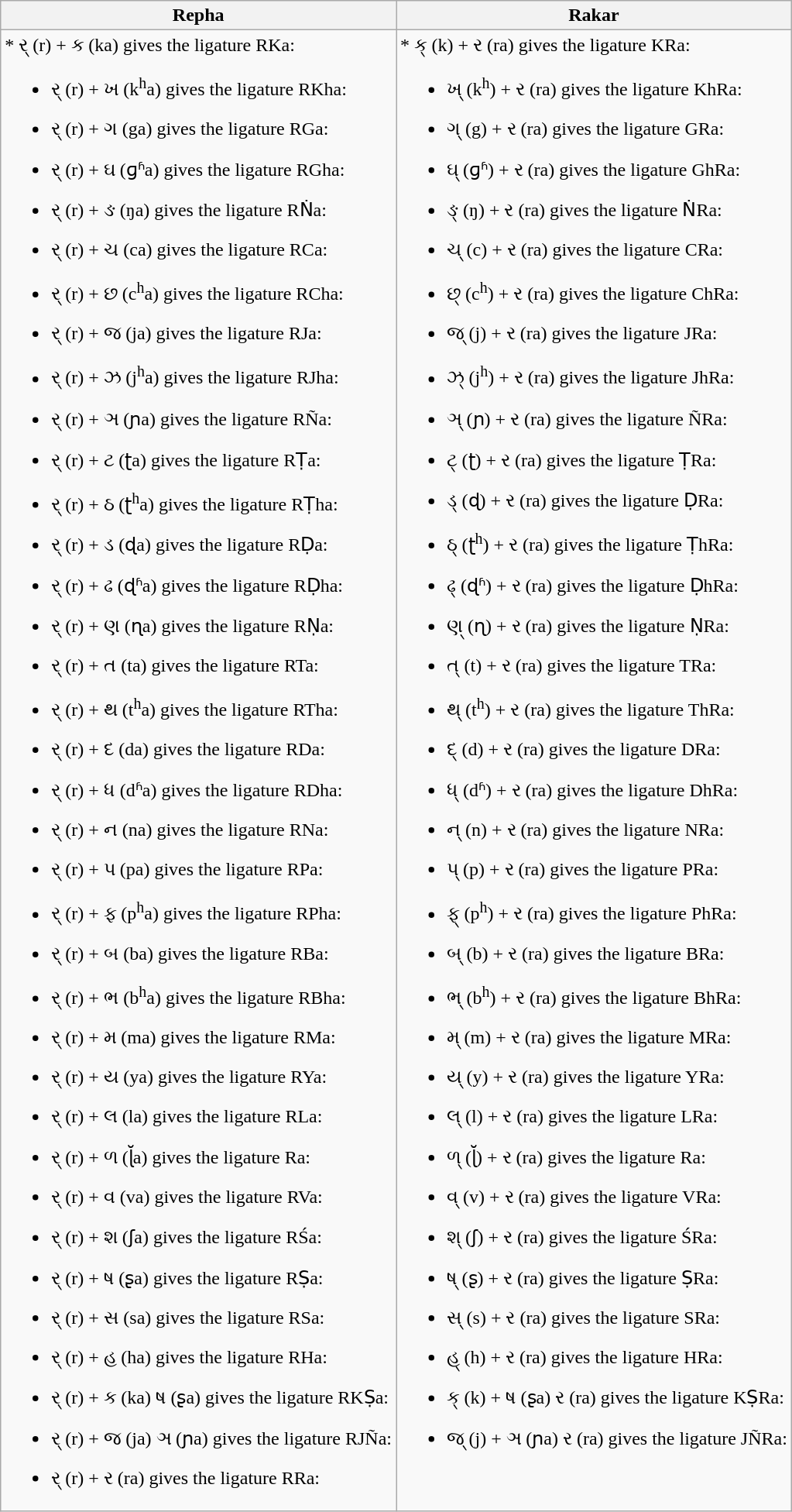<table class=wikitable>
<tr>
<th>Repha</th>
<th>Rakar</th>
</tr>
<tr>
<td style="vertical-align: top;">* ર્ (r) + ક (ka)  gives the ligature RKa:<br><ul><li>ર્ (r) + ખ (k<sup>h</sup>a)  gives the ligature RKha:</li></ul><ul><li>ર્ (r) + ગ (ga)  gives the ligature RGa:</li></ul><ul><li>ર્ (r) + ઘ (ɡʱa)  gives the ligature RGha:</li></ul><ul><li>ર્ (r) + ઙ (ŋa)  gives the ligature RṄa:</li></ul><ul><li>ર્ (r) + ચ (ca)  gives the ligature RCa:</li></ul><ul><li>ર્ (r) + છ (c<sup>h</sup>a)  gives the ligature RCha:</li></ul><ul><li>ર્ (r) + જ (ja)  gives the ligature RJa:</li></ul><ul><li>ર્ (r) + ઝ (j<sup>h</sup>a)  gives the ligature RJha:</li></ul><ul><li>ર્ (r) + ઞ (ɲa)  gives the ligature RÑa:</li></ul><ul><li>ર્ (r) + ટ (ʈa)  gives the ligature RṬa:</li></ul><ul><li>ર્ (r) + ઠ (ʈ<sup>h</sup>a)  gives the ligature RṬha:</li></ul><ul><li>ર્ (r) + ડ (ɖa)  gives the ligature RḌa:</li></ul><ul><li>ર્ (r) + ઢ (ɖʱa)  gives the ligature RḌha:</li></ul><ul><li>ર્ (r) + ણ (ɳa)  gives the ligature RṆa:</li></ul><ul><li>ર્ (r) + ત (ta)  gives the ligature RTa:</li></ul><ul><li>ર્ (r) + થ (t<sup>h</sup>a)  gives the ligature RTha:</li></ul><ul><li>ર્ (r) + દ (da)  gives the ligature RDa:</li></ul><ul><li>ર્ (r) + ધ (dʱa)  gives the ligature RDha:</li></ul><ul><li>ર્ (r) + ન (na)  gives the ligature RNa:</li></ul><ul><li>ર્ (r) + પ (pa)  gives the ligature RPa:</li></ul><ul><li>ર્ (r) + ફ (p<sup>h</sup>a)  gives the ligature RPha:</li></ul><ul><li>ર્ (r) + બ (ba)  gives the ligature RBa:</li></ul><ul><li>ર્ (r) + ભ (b<sup>h</sup>a)  gives the ligature RBha:</li></ul><ul><li>ર્ (r) + મ (ma)  gives the ligature RMa:</li></ul><ul><li>ર્ (r) + ય (ya)  gives the ligature RYa:</li></ul><ul><li>ર્ (r) + લ (la)  gives the ligature RLa:</li></ul><ul><li>ર્ (r) + ળ (ɭ̆a)  gives the ligature Ra:</li></ul><ul><li>ર્ (r) + વ (va)  gives the ligature RVa:</li></ul><ul><li>ર્ (r) + શ (ʃa)  gives the ligature RŚa:</li></ul><ul><li>ર્ (r) + ષ (ʂa)  gives the ligature RṢa:</li></ul><ul><li>ર્ (r) + સ (sa)  gives the ligature RSa:</li></ul><ul><li>ર્ (r) + હ (ha)  gives the ligature RHa:</li></ul><ul><li>ર્ (r) + ક (ka) ષ (ʂa)  gives the ligature RKṢa:</li></ul><ul><li>ર્ (r) + જ (ja) ઞ (ɲa)  gives the ligature RJÑa:</li></ul><ul><li>ર્ (r) + ર (ra)  gives the ligature RRa:</li></ul></td>
<td style="vertical-align: top;">* ક્ (k) + ર (ra)  gives the ligature KRa:<br><ul><li>ખ્ (k<sup>h</sup>) + ર (ra)  gives the ligature KhRa:</li></ul><ul><li>ગ્ (g) + ર (ra)  gives the ligature GRa:</li></ul><ul><li>ઘ્ (ɡʱ) + ર (ra)  gives the ligature GhRa:</li></ul><ul><li>ઙ્ (ŋ) + ર (ra)  gives the ligature ṄRa:</li></ul><ul><li>ચ્ (c) + ર (ra)  gives the ligature CRa:</li></ul><ul><li>છ્ (c<sup>h</sup>) + ર (ra)  gives the ligature ChRa:</li></ul><ul><li>જ્ (j) + ર (ra)  gives the ligature JRa:</li></ul><ul><li>ઝ્ (j<sup>h</sup>) + ર (ra)  gives the ligature JhRa:</li></ul><ul><li>ઞ્ (ɲ) + ર (ra)  gives the ligature ÑRa:</li></ul><ul><li>ટ્ (ʈ) + ર (ra)  gives the ligature ṬRa:</li></ul><ul><li>ડ્ (ɖ) + ર (ra)  gives the ligature ḌRa:</li></ul><ul><li>ઠ્ (ʈ<sup>h</sup>) + ર (ra)  gives the ligature ṬhRa:</li></ul><ul><li>ઢ્ (ɖʱ) + ર (ra)  gives the ligature ḌhRa:</li></ul><ul><li>ણ્ (ɳ) + ર (ra)  gives the ligature ṆRa:</li></ul><ul><li>ત્ (t) + ર (ra)  gives the ligature TRa:</li></ul><ul><li>થ્ (t<sup>h</sup>) + ર (ra)  gives the ligature ThRa:</li></ul><ul><li>દ્ (d) + ર (ra)  gives the ligature DRa:</li></ul><ul><li>ધ્ (dʱ) + ર (ra)  gives the ligature DhRa:</li></ul><ul><li>ન્ (n) + ર (ra)  gives the ligature NRa:</li></ul><ul><li>પ્ (p) + ર (ra)  gives the ligature PRa:</li></ul><ul><li>ફ્ (p<sup>h</sup>) + ર (ra)  gives the ligature PhRa:</li></ul><ul><li>બ્ (b) + ર (ra)  gives the ligature BRa:</li></ul><ul><li>ભ્ (b<sup>h</sup>) + ર (ra)  gives the ligature BhRa:</li></ul><ul><li>મ્ (m) + ર (ra)  gives the ligature MRa:</li></ul><ul><li>ય્ (y) + ર (ra)  gives the ligature YRa:</li></ul><ul><li>લ્ (l) + ર (ra)  gives the ligature LRa:</li></ul><ul><li>ળ્ (ɭ̆) + ર (ra)  gives the ligature Ra:</li></ul><ul><li>વ્ (v) + ર (ra)  gives the ligature VRa:</li></ul><ul><li>શ્ (ʃ) + ર (ra)  gives the ligature ŚRa:</li></ul><ul><li>ષ્ (ʂ) + ર (ra)  gives the ligature ṢRa:</li></ul><ul><li>સ્ (s) + ર (ra)  gives the ligature SRa:</li></ul><ul><li>હ્ (h) + ર (ra)  gives the ligature HRa:</li></ul><ul><li>ક્ (k) + ષ (ʂa) ર (ra)  gives the ligature KṢRa:</li></ul><ul><li>જ્ (j) + ઞ (ɲa) ર (ra)  gives the ligature JÑRa:</li></ul></td>
</tr>
</table>
